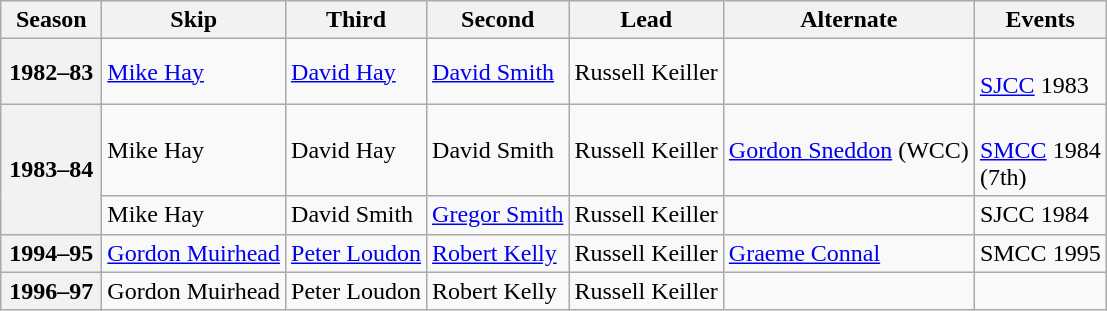<table class="wikitable">
<tr>
<th scope="col" width=60>Season</th>
<th scope="col">Skip</th>
<th scope="col">Third</th>
<th scope="col">Second</th>
<th scope="col">Lead</th>
<th scope="col">Alternate</th>
<th scope="col">Events</th>
</tr>
<tr>
<th scope="row">1982–83</th>
<td><a href='#'>Mike Hay</a></td>
<td><a href='#'>David Hay</a></td>
<td><a href='#'>David Smith</a></td>
<td>Russell Keiller</td>
<td></td>
<td> <br><a href='#'>SJCC</a> 1983 <br> </td>
</tr>
<tr>
<th scope="row" rowspan=2>1983–84</th>
<td>Mike Hay</td>
<td>David Hay</td>
<td>David Smith</td>
<td>Russell Keiller</td>
<td><a href='#'>Gordon Sneddon</a> (WCC)</td>
<td> <br><a href='#'>SMCC</a> 1984 <br> (7th)</td>
</tr>
<tr>
<td>Mike Hay</td>
<td>David Smith</td>
<td><a href='#'>Gregor Smith</a></td>
<td>Russell Keiller</td>
<td></td>
<td>SJCC 1984 <br> </td>
</tr>
<tr>
<th scope="row">1994–95</th>
<td><a href='#'>Gordon Muirhead</a></td>
<td><a href='#'>Peter Loudon</a></td>
<td><a href='#'>Robert Kelly</a></td>
<td>Russell Keiller</td>
<td><a href='#'>Graeme Connal</a></td>
<td>SMCC 1995 <br> </td>
</tr>
<tr>
<th scope="row">1996–97</th>
<td>Gordon Muirhead</td>
<td>Peter Loudon</td>
<td>Robert Kelly</td>
<td>Russell Keiller</td>
<td></td>
<td></td>
</tr>
</table>
